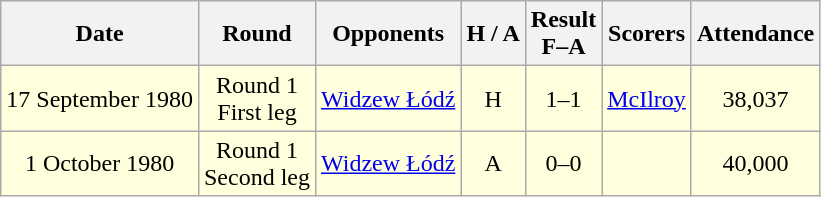<table class="wikitable" style="text-align:center">
<tr>
<th>Date</th>
<th>Round</th>
<th>Opponents</th>
<th>H / A</th>
<th>Result<br>F–A</th>
<th>Scorers</th>
<th>Attendance</th>
</tr>
<tr bgcolor="#ffffdd">
<td>17 September 1980</td>
<td>Round 1<br>First leg</td>
<td><a href='#'>Widzew Łódź</a></td>
<td>H</td>
<td>1–1</td>
<td><a href='#'>McIlroy</a></td>
<td>38,037</td>
</tr>
<tr bgcolor="#ffffdd">
<td>1 October 1980</td>
<td>Round 1<br>Second leg</td>
<td><a href='#'>Widzew Łódź</a></td>
<td>A</td>
<td>0–0</td>
<td></td>
<td>40,000</td>
</tr>
</table>
